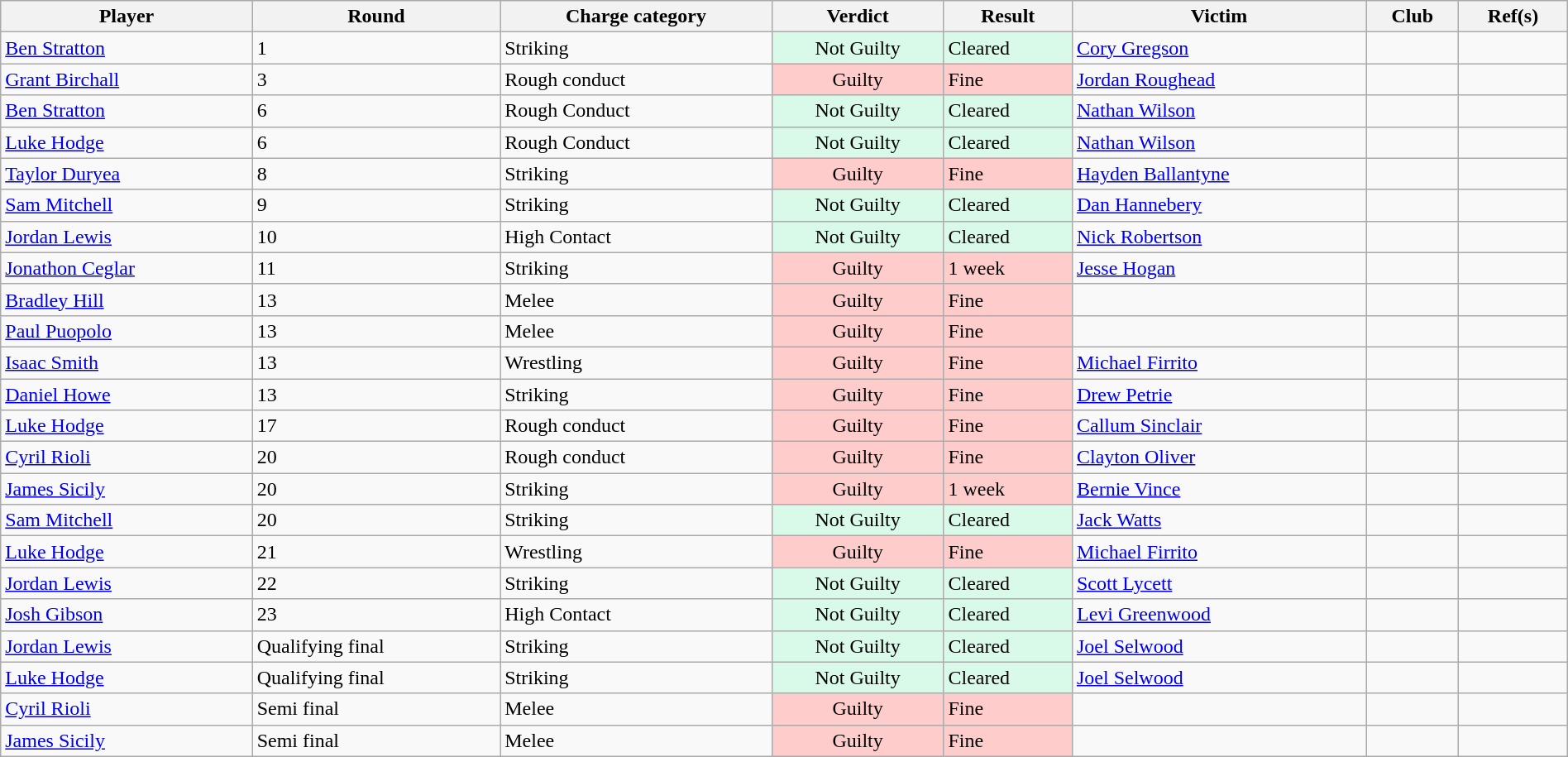<table class="wikitable sortable" style="width:100%;">
<tr>
<th>Player</th>
<th>Round</th>
<th>Charge category</th>
<th>Verdict</th>
<th>Result</th>
<th>Victim</th>
<th>Club</th>
<th class="unsortable">Ref(s)</th>
</tr>
<tr>
<td><a href='#'>Ben Stratton</a></td>
<td>1</td>
<td>Striking</td>
<td style="text-align:center; background:#d9f9e9;;">Not Guilty</td>
<td style="background:#d9f9e9;">Cleared</td>
<td><a href='#'>Cory Gregson</a></td>
<td></td>
<td></td>
</tr>
<tr>
<td><a href='#'>Grant Birchall</a></td>
<td>3</td>
<td>Rough conduct</td>
<td style="text-align:center; background:#fcc;">Guilty</td>
<td style="background:#fcc;">Fine</td>
<td><a href='#'>Jordan Roughead</a></td>
<td></td>
<td></td>
</tr>
<tr>
<td><a href='#'>Ben Stratton</a></td>
<td>6</td>
<td>Rough Conduct</td>
<td style="text-align:center; background:#d9f9e9;">Not Guilty</td>
<td style="background:#d9f9e9;">Cleared</td>
<td><a href='#'>Nathan Wilson</a></td>
<td></td>
<td></td>
</tr>
<tr>
<td><a href='#'>Luke Hodge</a></td>
<td>6</td>
<td>Rough Conduct</td>
<td style="text-align:center; background:#d9f9e9;">Not Guilty</td>
<td style="background:#d9f9e9;">Cleared</td>
<td><a href='#'>Nathan Wilson</a></td>
<td></td>
<td></td>
</tr>
<tr>
<td><a href='#'>Taylor Duryea</a></td>
<td>8</td>
<td>Striking</td>
<td style="text-align:center; background:#fcc;">Guilty</td>
<td style="background:#fcc;">Fine</td>
<td><a href='#'>Hayden Ballantyne</a></td>
<td></td>
<td></td>
</tr>
<tr>
<td><a href='#'>Sam Mitchell</a></td>
<td>9</td>
<td>Striking</td>
<td style="text-align:center; background:#d9f9e9;">Not Guilty</td>
<td style="background:#d9f9e9;">Cleared</td>
<td><a href='#'>Dan Hannebery</a></td>
<td></td>
<td></td>
</tr>
<tr>
<td><a href='#'>Jordan Lewis</a></td>
<td>10</td>
<td>High Contact</td>
<td style="text-align:center; background:#d9f9e9;">Not Guilty</td>
<td style="background:#d9f9e9;">Cleared</td>
<td><a href='#'>Nick Robertson</a></td>
<td></td>
<td></td>
</tr>
<tr>
<td><a href='#'>Jonathon Ceglar</a></td>
<td>11</td>
<td>Striking</td>
<td style="text-align:center; background:#fcc;">Guilty</td>
<td style="background:#fcc;">1 week</td>
<td><a href='#'>Jesse Hogan</a></td>
<td></td>
<td></td>
</tr>
<tr>
<td><a href='#'>Bradley Hill</a></td>
<td>13</td>
<td>Melee</td>
<td style="text-align:center; background:#fcc;">Guilty</td>
<td style="background:#fcc;">Fine</td>
<td></td>
<td></td>
<td></td>
</tr>
<tr>
<td><a href='#'>Paul Puopolo</a></td>
<td>13</td>
<td>Melee</td>
<td style="text-align:center; background:#fcc;">Guilty</td>
<td style="background:#fcc;">Fine</td>
<td></td>
<td></td>
<td></td>
</tr>
<tr>
<td><a href='#'>Isaac Smith</a></td>
<td>13</td>
<td>Wrestling</td>
<td style="text-align:center; background:#fcc;">Guilty</td>
<td style="background:#fcc;">Fine</td>
<td><a href='#'>Michael Firrito</a></td>
<td></td>
<td></td>
</tr>
<tr>
<td><a href='#'>Daniel Howe</a></td>
<td>13</td>
<td>Striking</td>
<td style="text-align:center; background:#fcc;">Guilty</td>
<td style="background:#fcc;">Fine</td>
<td><a href='#'>Drew Petrie</a></td>
<td></td>
<td></td>
</tr>
<tr>
<td><a href='#'>Luke Hodge</a></td>
<td>17</td>
<td>Rough conduct</td>
<td style="text-align:center; background:#fcc;">Guilty</td>
<td style="background:#fcc;">Fine</td>
<td><a href='#'>Callum Sinclair</a></td>
<td></td>
<td></td>
</tr>
<tr>
<td><a href='#'>Cyril Rioli</a></td>
<td>20</td>
<td>Rough conduct</td>
<td style="text-align:center; background:#fcc;">Guilty</td>
<td style="background:#fcc;">Fine</td>
<td><a href='#'>Clayton Oliver</a></td>
<td></td>
<td></td>
</tr>
<tr>
<td><a href='#'>James Sicily</a></td>
<td>20</td>
<td>Striking</td>
<td style="text-align:center; background:#fcc;">Guilty</td>
<td style="background:#fcc;">1 week</td>
<td><a href='#'>Bernie Vince</a></td>
<td></td>
<td></td>
</tr>
<tr>
<td><a href='#'>Sam Mitchell</a></td>
<td>20</td>
<td>Striking</td>
<td style="text-align:center; background:#d9f9e9;">Not Guilty</td>
<td style="background:#d9f9e9;">Cleared</td>
<td><a href='#'>Jack Watts</a></td>
<td></td>
<td></td>
</tr>
<tr>
<td><a href='#'>Luke Hodge</a></td>
<td>21</td>
<td>Wrestling</td>
<td style="text-align:center; background:#fcc;">Guilty</td>
<td style="background:#fcc;">Fine</td>
<td><a href='#'>Michael Firrito</a></td>
<td></td>
<td></td>
</tr>
<tr>
<td><a href='#'>Jordan Lewis</a></td>
<td>22</td>
<td>Striking</td>
<td style="text-align:center; background:#d9f9e9;">Not Guilty</td>
<td style="background:#d9f9e9;">Cleared</td>
<td><a href='#'>Scott Lycett</a></td>
<td></td>
<td></td>
</tr>
<tr>
<td><a href='#'>Josh Gibson</a></td>
<td>23</td>
<td>High Contact</td>
<td style="text-align:center; background:#d9f9e9;">Not Guilty</td>
<td style="background:#d9f9e9;">Cleared</td>
<td><a href='#'>Levi Greenwood</a></td>
<td></td>
<td></td>
</tr>
<tr>
<td><a href='#'>Jordan Lewis</a></td>
<td>Qualifying final</td>
<td>Striking</td>
<td style="text-align:center; background:#d9f9e9;">Not Guilty</td>
<td style="background:#d9f9e9;">Cleared</td>
<td><a href='#'>Joel Selwood</a></td>
<td></td>
<td></td>
</tr>
<tr>
<td><a href='#'>Luke Hodge</a></td>
<td>Qualifying final</td>
<td>Striking</td>
<td style="text-align:center; background:#d9f9e9;">Not Guilty</td>
<td style="background:#d9f9e9;">Cleared</td>
<td><a href='#'>Joel Selwood</a></td>
<td></td>
<td></td>
</tr>
<tr>
<td><a href='#'>Cyril Rioli</a></td>
<td>Semi final</td>
<td>Melee</td>
<td style="text-align:center; background:#fcc;">Guilty</td>
<td style="background:#fcc;">Fine</td>
<td></td>
<td></td>
<td></td>
</tr>
<tr>
<td><a href='#'>James Sicily</a></td>
<td>Semi final</td>
<td>Melee</td>
<td style="text-align:center; background:#fcc;">Guilty</td>
<td style="background:#fcc;">Fine</td>
<td></td>
<td></td>
<td></td>
</tr>
</table>
